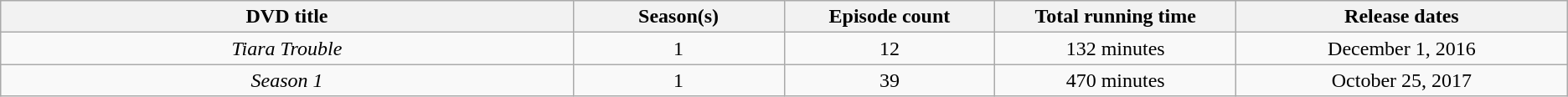<table class="wikitable sortable" style="text-align:center">
<tr>
<th style="width:19%;">DVD title</th>
<th style="width:7%;">Season(s)</th>
<th style="width:7%;">Episode count</th>
<th style="width:8%;">Total running time</th>
<th style="width:11%;">Release dates</th>
</tr>
<tr>
<td><em>Tiara Trouble</em></td>
<td>1</td>
<td>12</td>
<td>132 minutes</td>
<td>December 1, 2016</td>
</tr>
<tr>
<td><em>Season 1</em></td>
<td>1</td>
<td>39</td>
<td>470 minutes</td>
<td>October 25, 2017</td>
</tr>
</table>
